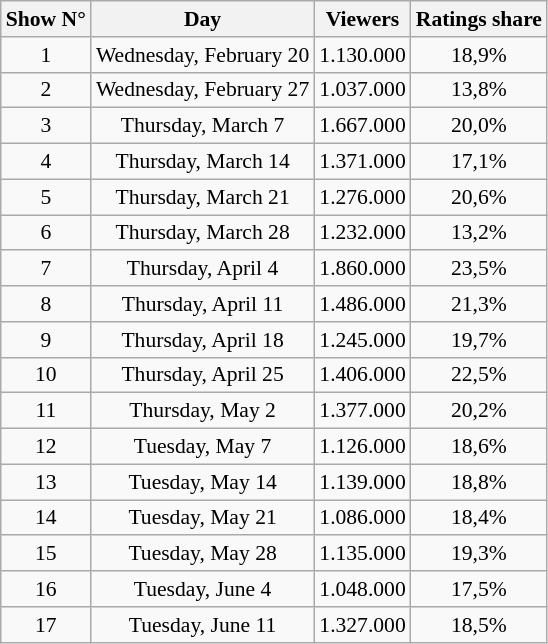<table class="wikitable sortable centre" style="text-align:center;font-size:90%;">
<tr>
<th>Show N°</th>
<th>Day</th>
<th>Viewers</th>
<th>Ratings share</th>
</tr>
<tr>
<td>1</td>
<td>Wednesday, February 20</td>
<td>1.130.000</td>
<td>18,9%</td>
</tr>
<tr>
<td>2</td>
<td>Wednesday, February 27</td>
<td>1.037.000</td>
<td>13,8%</td>
</tr>
<tr>
<td>3</td>
<td>Thursday, March 7</td>
<td>1.667.000</td>
<td>20,0%</td>
</tr>
<tr>
<td>4</td>
<td>Thursday, March 14</td>
<td>1.371.000</td>
<td>17,1%</td>
</tr>
<tr>
<td>5</td>
<td>Thursday, March 21</td>
<td>1.276.000</td>
<td>20,6%</td>
</tr>
<tr>
<td>6</td>
<td>Thursday, March 28</td>
<td>1.232.000</td>
<td>13,2%</td>
</tr>
<tr>
<td>7</td>
<td>Thursday, April 4</td>
<td>1.860.000</td>
<td>23,5%</td>
</tr>
<tr>
<td>8</td>
<td>Thursday, April 11</td>
<td>1.486.000</td>
<td>21,3%</td>
</tr>
<tr>
<td>9</td>
<td>Thursday, April 18</td>
<td>1.245.000</td>
<td>19,7%</td>
</tr>
<tr>
<td>10</td>
<td>Thursday, April 25</td>
<td>1.406.000</td>
<td>22,5%</td>
</tr>
<tr>
<td>11</td>
<td>Thursday, May 2</td>
<td>1.377.000</td>
<td>20,2%</td>
</tr>
<tr>
<td>12</td>
<td>Tuesday, May 7</td>
<td>1.126.000</td>
<td>18,6%</td>
</tr>
<tr>
<td>13</td>
<td>Tuesday, May 14</td>
<td>1.139.000</td>
<td>18,8%</td>
</tr>
<tr>
<td>14</td>
<td>Tuesday, May 21</td>
<td>1.086.000</td>
<td>18,4%</td>
</tr>
<tr>
<td>15</td>
<td>Tuesday, May 28</td>
<td>1.135.000</td>
<td>19,3%</td>
</tr>
<tr>
<td>16</td>
<td>Tuesday, June 4</td>
<td>1.048.000</td>
<td>17,5%</td>
</tr>
<tr>
<td>17</td>
<td>Tuesday, June 11</td>
<td>1.327.000</td>
<td>18,5%</td>
</tr>
</table>
